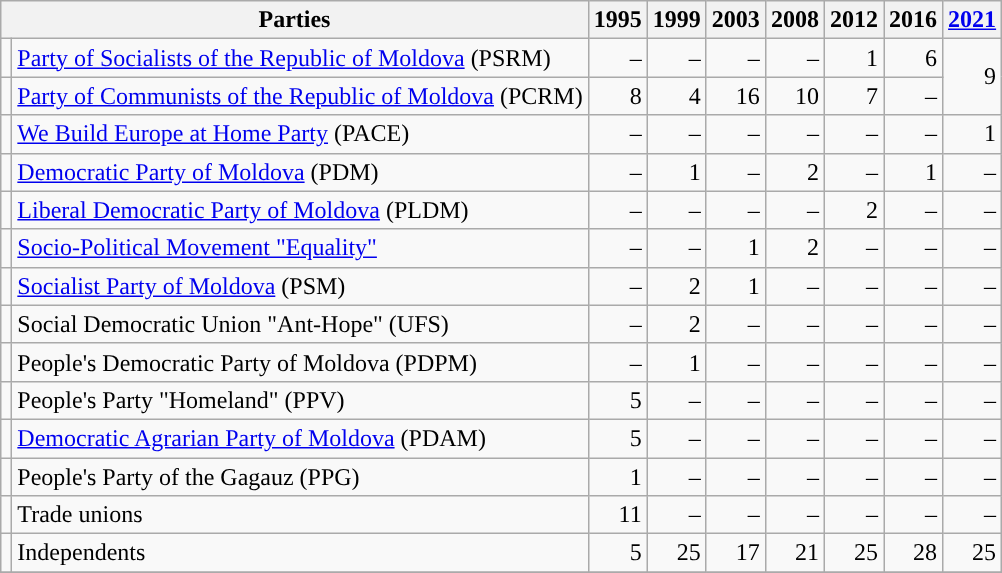<table class="wikitable">
<tr>
<th colspan="2"><strong>Parties</strong></th>
<th>1995</th>
<th>1999</th>
<th>2003</th>
<th>2008</th>
<th>2012</th>
<th>2016</th>
<th><a href='#'>2021</a></th>
</tr>
<tr>
<td style="background:"></td>
<td><a href='#'>Party of Socialists of the Republic of Moldova</a> (PSRM)</td>
<td align="right">–</td>
<td align="right">–</td>
<td align="right">–</td>
<td align="right">–</td>
<td align="right">1</td>
<td align="right">6</td>
<td align="right" rowspan="2">9</td>
</tr>
<tr>
<td style="background:"></td>
<td><a href='#'>Party of Communists of the Republic of Moldova</a> (PCRM)</td>
<td align="right">8</td>
<td align="right">4</td>
<td align="right">16</td>
<td align="right">10</td>
<td align="right">7</td>
<td align="right">–</td>
</tr>
<tr>
<td></td>
<td><a href='#'>We Build Europe at Home Party</a> (PACE)</td>
<td align="right">–</td>
<td align="right">–</td>
<td align="right">–</td>
<td align="right">–</td>
<td align="right">–</td>
<td align="right">–</td>
<td align="right">1</td>
</tr>
<tr>
<td style="background:"></td>
<td><a href='#'>Democratic Party of Moldova</a> (PDM)</td>
<td align="right">–</td>
<td align="right">1</td>
<td align="right">–</td>
<td align="right">2</td>
<td align="right">–</td>
<td align="right">1</td>
<td align="right">–</td>
</tr>
<tr>
<td style="background:"></td>
<td><a href='#'>Liberal Democratic Party of Moldova</a> (PLDM)</td>
<td align="right">–</td>
<td align="right">–</td>
<td align="right">–</td>
<td align="right">–</td>
<td align="right">2</td>
<td align="right">–</td>
<td align="right">–</td>
</tr>
<tr>
<td style="background:"></td>
<td><a href='#'>Socio-Political Movement "Equality"</a></td>
<td align="right">–</td>
<td align="right">–</td>
<td align="right">1</td>
<td align="right">2</td>
<td align="right">–</td>
<td align="right">–</td>
<td align="right">–</td>
</tr>
<tr>
<td style="background:"></td>
<td><a href='#'>Socialist Party of Moldova</a> (PSM)</td>
<td align="right">–</td>
<td align="right">2</td>
<td align="right">1</td>
<td align="right">–</td>
<td align="right">–</td>
<td align="right">–</td>
<td align="right">–</td>
</tr>
<tr>
<td></td>
<td>Social Democratic Union "Ant-Hope" (UFS)</td>
<td align="right">–</td>
<td align="right">2</td>
<td align="right">–</td>
<td align="right">–</td>
<td align="right">–</td>
<td align="right">–</td>
<td align="right">–</td>
</tr>
<tr>
<td></td>
<td>People's Democratic Party of Moldova (PDPM)</td>
<td align="right">–</td>
<td align="right">1</td>
<td align="right">–</td>
<td align="right">–</td>
<td align="right">–</td>
<td align="right">–</td>
<td align="right">–</td>
</tr>
<tr>
<td></td>
<td>People's Party "Homeland" (PPV)</td>
<td align="right">5</td>
<td align="right">–</td>
<td align="right">–</td>
<td align="right">–</td>
<td align="right">–</td>
<td align="right">–</td>
<td align="right">–</td>
</tr>
<tr>
<td style="background:"></td>
<td><a href='#'>Democratic Agrarian Party of Moldova</a> (PDAM)</td>
<td align="right">5</td>
<td align="right">–</td>
<td align="right">–</td>
<td align="right">–</td>
<td align="right">–</td>
<td align="right">–</td>
<td align="right">–</td>
</tr>
<tr>
<td></td>
<td>People's Party of the Gagauz (PPG)</td>
<td align="right">1</td>
<td align="right">–</td>
<td align="right">–</td>
<td align="right">–</td>
<td align="right">–</td>
<td align="right">–</td>
<td align="right">–</td>
</tr>
<tr>
<td></td>
<td>Trade unions</td>
<td align="right">11</td>
<td align="right">–</td>
<td align="right">–</td>
<td align="right">–</td>
<td align="right">–</td>
<td align="right">–</td>
<td align="right">–</td>
</tr>
<tr>
<td></td>
<td>Independents</td>
<td align="right">5</td>
<td align="right">25</td>
<td align="right">17</td>
<td align="right">21</td>
<td align="right">25</td>
<td align="right">28</td>
<td align="right">25</td>
</tr>
<tr>
</tr>
</table>
